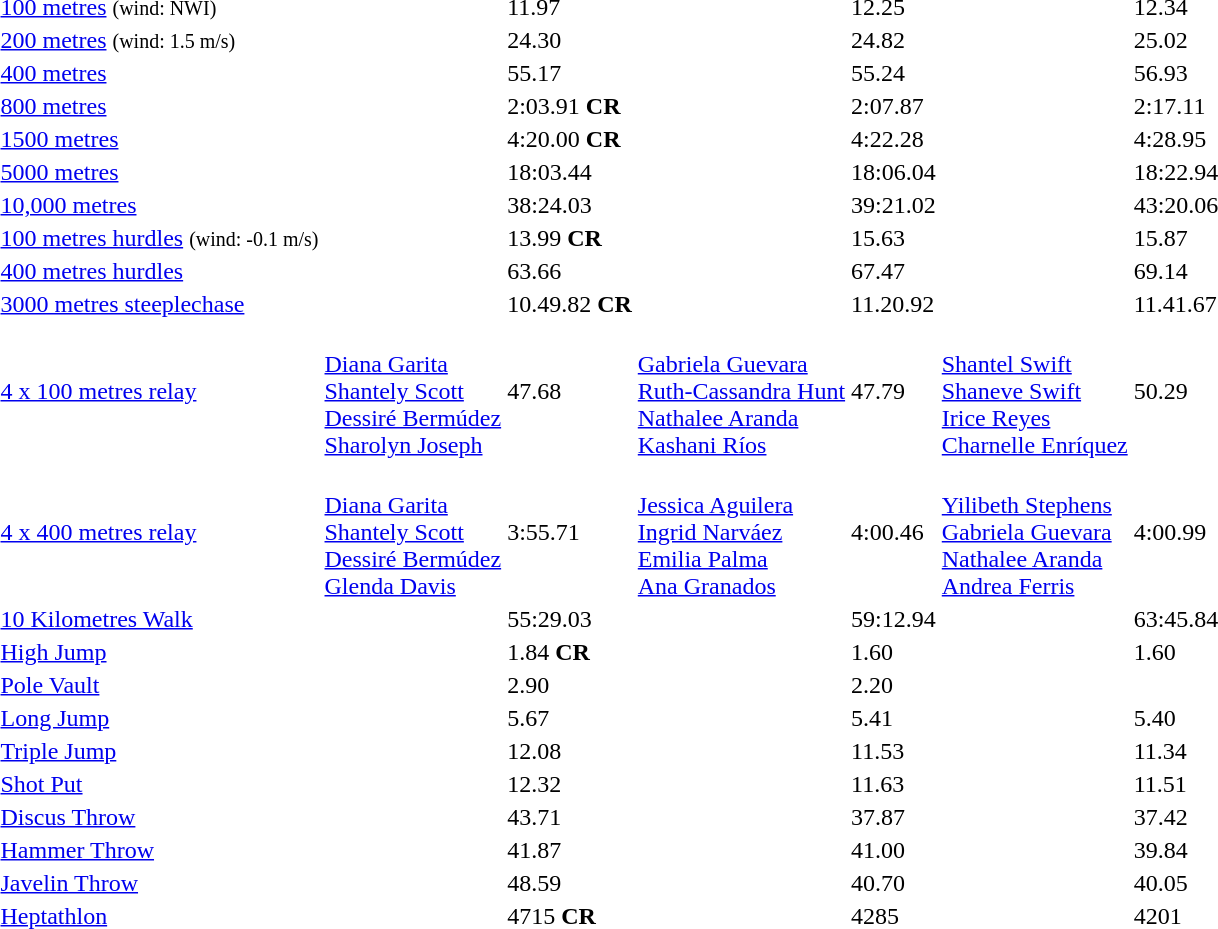<table>
<tr>
<td><a href='#'>100 metres</a> <small>(wind: NWI)</small></td>
<td></td>
<td>11.97</td>
<td></td>
<td>12.25</td>
<td></td>
<td>12.34</td>
</tr>
<tr>
<td><a href='#'>200 metres</a> <small>(wind: 1.5 m/s)</small></td>
<td></td>
<td>24.30</td>
<td></td>
<td>24.82</td>
<td></td>
<td>25.02 </td>
</tr>
<tr>
<td><a href='#'>400 metres</a></td>
<td></td>
<td>55.17</td>
<td></td>
<td>55.24 </td>
<td></td>
<td>56.93</td>
</tr>
<tr>
<td><a href='#'>800 metres</a></td>
<td></td>
<td>2:03.91 <strong>CR</strong></td>
<td></td>
<td>2:07.87</td>
<td></td>
<td>2:17.11</td>
</tr>
<tr>
<td><a href='#'>1500 metres</a></td>
<td></td>
<td>4:20.00 <strong>CR</strong></td>
<td></td>
<td>4:22.28</td>
<td></td>
<td>4:28.95</td>
</tr>
<tr>
<td><a href='#'>5000 metres</a></td>
<td></td>
<td>18:03.44</td>
<td></td>
<td>18:06.04</td>
<td></td>
<td>18:22.94</td>
</tr>
<tr>
<td><a href='#'>10,000 metres</a></td>
<td></td>
<td>38:24.03</td>
<td></td>
<td>39:21.02</td>
<td></td>
<td>43:20.06</td>
</tr>
<tr>
<td><a href='#'>100 metres hurdles</a> <small>(wind: -0.1 m/s)</small></td>
<td></td>
<td>13.99 <strong>CR</strong></td>
<td></td>
<td>15.63</td>
<td></td>
<td>15.87</td>
</tr>
<tr>
<td><a href='#'>400 metres hurdles</a></td>
<td></td>
<td>63.66</td>
<td></td>
<td>67.47</td>
<td></td>
<td>69.14</td>
</tr>
<tr>
<td><a href='#'>3000 metres steeplechase</a></td>
<td></td>
<td>10.49.82 <strong>CR</strong></td>
<td></td>
<td>11.20.92</td>
<td></td>
<td>11.41.67</td>
</tr>
<tr>
<td><a href='#'>4 x 100 metres relay</a></td>
<td> <br> <a href='#'>Diana Garita</a> <br> <a href='#'>Shantely Scott</a> <br> <a href='#'>Dessiré Bermúdez</a> <br> <a href='#'>Sharolyn Joseph</a></td>
<td>47.68</td>
<td> <br> <a href='#'>Gabriela Guevara</a> <br> <a href='#'>Ruth-Cassandra Hunt</a> <br> <a href='#'>Nathalee Aranda</a> <br> <a href='#'>Kashani Ríos</a></td>
<td>47.79</td>
<td> <br> <a href='#'>Shantel Swift</a> <br> <a href='#'>Shaneve Swift</a> <br> <a href='#'>Irice Reyes</a> <br> <a href='#'>Charnelle Enríquez</a></td>
<td>50.29</td>
</tr>
<tr>
<td><a href='#'>4 x 400 metres relay</a></td>
<td> <br> <a href='#'>Diana Garita</a> <br> <a href='#'>Shantely Scott</a> <br> <a href='#'>Dessiré Bermúdez</a> <br> <a href='#'>Glenda Davis</a></td>
<td>3:55.71</td>
<td> <br> <a href='#'>Jessica Aguilera</a> <br> <a href='#'>Ingrid Narváez</a> <br> <a href='#'>Emilia Palma</a> <br> <a href='#'>Ana Granados</a></td>
<td>4:00.46</td>
<td> <br> <a href='#'>Yilibeth Stephens</a> <br> <a href='#'>Gabriela Guevara</a> <br> <a href='#'>Nathalee Aranda</a> <br> <a href='#'>Andrea Ferris</a></td>
<td>4:00.99</td>
</tr>
<tr>
<td><a href='#'>10 Kilometres Walk</a></td>
<td></td>
<td>55:29.03</td>
<td></td>
<td>59:12.94</td>
<td></td>
<td>63:45.84</td>
</tr>
<tr>
<td><a href='#'>High Jump</a></td>
<td></td>
<td>1.84 <strong>CR</strong></td>
<td></td>
<td>1.60</td>
<td></td>
<td>1.60</td>
</tr>
<tr>
<td><a href='#'>Pole Vault</a></td>
<td></td>
<td>2.90</td>
<td></td>
<td>2.20</td>
<td></td>
</tr>
<tr>
<td><a href='#'>Long Jump</a></td>
<td></td>
<td>5.67</td>
<td></td>
<td>5.41</td>
<td></td>
<td>5.40</td>
</tr>
<tr>
<td><a href='#'>Triple Jump</a></td>
<td></td>
<td>12.08</td>
<td></td>
<td>11.53</td>
<td></td>
<td>11.34</td>
</tr>
<tr>
<td><a href='#'>Shot Put</a></td>
<td></td>
<td>12.32</td>
<td></td>
<td>11.63</td>
<td></td>
<td>11.51</td>
</tr>
<tr>
<td><a href='#'>Discus Throw</a></td>
<td></td>
<td>43.71</td>
<td></td>
<td>37.87</td>
<td></td>
<td>37.42</td>
</tr>
<tr>
<td><a href='#'>Hammer Throw</a></td>
<td></td>
<td>41.87</td>
<td></td>
<td>41.00</td>
<td></td>
<td>39.84</td>
</tr>
<tr>
<td><a href='#'>Javelin Throw</a></td>
<td></td>
<td>48.59</td>
<td></td>
<td>40.70</td>
<td></td>
<td>40.05</td>
</tr>
<tr>
<td><a href='#'>Heptathlon</a></td>
<td></td>
<td>4715 <strong>CR</strong></td>
<td></td>
<td>4285</td>
<td></td>
<td>4201</td>
</tr>
</table>
